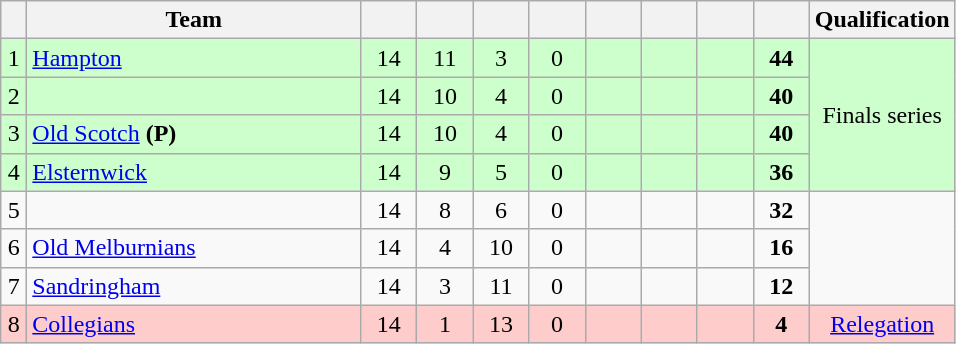<table class="wikitable" style="text-align:center; margin-bottom:0">
<tr>
<th style="width:10px"></th>
<th style="width:35%;">Team</th>
<th style="width:30px;"></th>
<th style="width:30px;"></th>
<th style="width:30px;"></th>
<th style="width:30px;"></th>
<th style="width:30px;"></th>
<th style="width:30px;"></th>
<th style="width:30px;"></th>
<th style="width:30px;"></th>
<th>Qualification</th>
</tr>
<tr style="background:#ccffcc;">
<td>1</td>
<td style="text-align:left;"><a href='#'>Hampton</a></td>
<td>14</td>
<td>11</td>
<td>3</td>
<td>0</td>
<td></td>
<td></td>
<td></td>
<td><strong>44</strong></td>
<td rowspan=4>Finals series</td>
</tr>
<tr style="background:#ccffcc;">
<td>2</td>
<td style="text-align:left;"></td>
<td>14</td>
<td>10</td>
<td>4</td>
<td>0</td>
<td></td>
<td></td>
<td></td>
<td><strong>40</strong></td>
</tr>
<tr style="background:#ccffcc;">
<td>3</td>
<td style="text-align:left;"><a href='#'>Old Scotch</a> <strong>(P)</strong></td>
<td>14</td>
<td>10</td>
<td>4</td>
<td>0</td>
<td></td>
<td></td>
<td></td>
<td><strong>40</strong></td>
</tr>
<tr style="background:#ccffcc;">
<td>4</td>
<td style="text-align:left;"><a href='#'>Elsternwick</a></td>
<td>14</td>
<td>9</td>
<td>5</td>
<td>0</td>
<td></td>
<td></td>
<td></td>
<td><strong>36</strong></td>
</tr>
<tr>
<td>5</td>
<td style="text-align:left;"></td>
<td>14</td>
<td>8</td>
<td>6</td>
<td>0</td>
<td></td>
<td></td>
<td></td>
<td><strong>32</strong></td>
</tr>
<tr>
<td>6</td>
<td style="text-align:left;"><a href='#'>Old Melburnians</a></td>
<td>14</td>
<td>4</td>
<td>10</td>
<td>0</td>
<td></td>
<td></td>
<td></td>
<td><strong>16</strong></td>
</tr>
<tr>
<td>7</td>
<td style="text-align:left;"><a href='#'>Sandringham</a></td>
<td>14</td>
<td>3</td>
<td>11</td>
<td>0</td>
<td></td>
<td></td>
<td></td>
<td><strong>12</strong></td>
</tr>
<tr style="background:#FFCCCC;">
<td>8</td>
<td style="text-align:left;"><a href='#'>Collegians</a></td>
<td>14</td>
<td>1</td>
<td>13</td>
<td>0</td>
<td></td>
<td></td>
<td></td>
<td><strong>4</strong></td>
<td><a href='#'>Relegation</a></td>
</tr>
</table>
